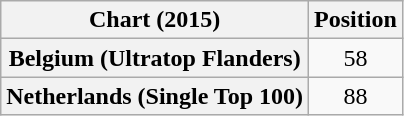<table class="wikitable plainrowheaders" style="text-align:center;">
<tr>
<th>Chart (2015)</th>
<th>Position</th>
</tr>
<tr>
<th scope="row">Belgium (Ultratop Flanders)</th>
<td>58</td>
</tr>
<tr>
<th scope="row">Netherlands (Single Top 100)</th>
<td>88</td>
</tr>
</table>
